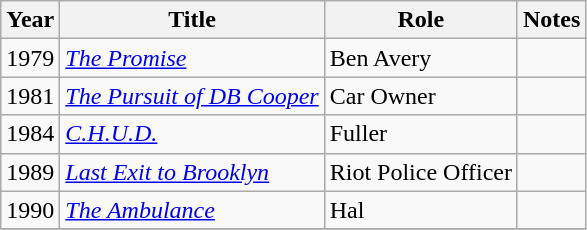<table class="wikitable sortable">
<tr>
<th>Year</th>
<th>Title</th>
<th>Role</th>
<th>Notes</th>
</tr>
<tr>
<td>1979</td>
<td><em><a href='#'>The Promise</a></em></td>
<td>Ben Avery</td>
<td></td>
</tr>
<tr>
<td>1981</td>
<td><em><a href='#'>The Pursuit of DB Cooper</a></em></td>
<td>Car Owner</td>
<td></td>
</tr>
<tr>
<td>1984</td>
<td><em><a href='#'>C.H.U.D.</a></em></td>
<td>Fuller</td>
<td></td>
</tr>
<tr>
<td>1989</td>
<td><em><a href='#'>Last Exit to Brooklyn</a></em></td>
<td>Riot Police Officer</td>
<td></td>
</tr>
<tr>
<td>1990</td>
<td><em><a href='#'>The Ambulance</a></em></td>
<td>Hal</td>
<td></td>
</tr>
<tr>
</tr>
</table>
